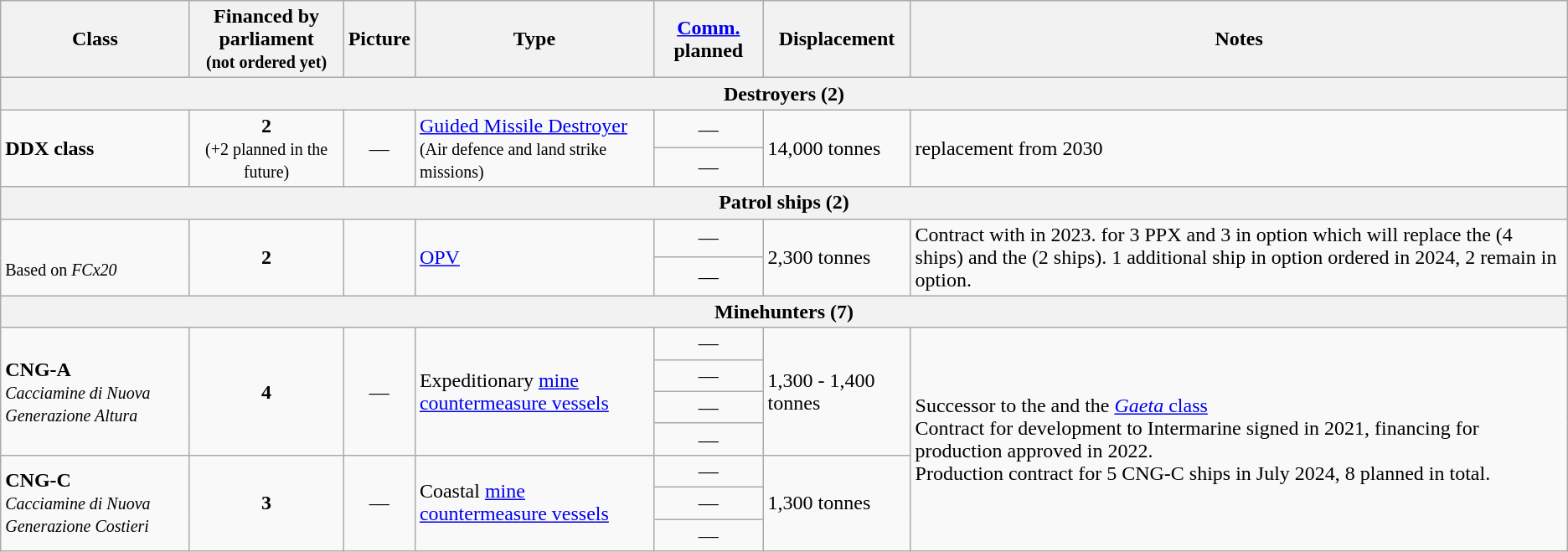<table class="wikitable">
<tr>
<th>Class</th>
<th>Financed by parliament<br><small>(not ordered yet)</small></th>
<th>Picture</th>
<th>Type</th>
<th><a href='#'>Comm.</a> planned</th>
<th>Displacement</th>
<th>Notes</th>
</tr>
<tr>
<th colspan="7">Destroyers (2)</th>
</tr>
<tr>
<td rowspan="2"><strong>DDX class</strong></td>
<td rowspan="2" style="text-align: center;"><strong>2</strong><br><small>(+2 planned in the future)</small></td>
<td rowspan="2" style="text-align: center;">—</td>
<td rowspan="2"><a href='#'>Guided Missile Destroyer</a><br><small>(Air defence and land strike missions)</small></td>
<td style="text-align: center;">—</td>
<td rowspan="2">14,000 tonnes</td>
<td rowspan="2"> replacement from 2030 </td>
</tr>
<tr>
<td style="text-align: center;">—</td>
</tr>
<tr>
<th colspan="7"><strong>Patrol ships (2)</strong></th>
</tr>
<tr>
<td rowspan="2"><strong></strong><br><small>Based on <em>FCx20</em></small></td>
<td rowspan="2" style="text-align: center;"><strong>2</strong></td>
<td rowspan="2" style="text-align: center;"></td>
<td rowspan="2"><a href='#'>OPV</a></td>
<td style="text-align: center;">—</td>
<td rowspan="2">2,300 tonnes</td>
<td rowspan="2">Contract with   in 2023. for 3 PPX and 3 in option which will  replace the  (4 ships) and the  (2 ships). 1 additional ship in option ordered in 2024, 2 remain in option.</td>
</tr>
<tr>
<td style="text-align: center;">—</td>
</tr>
<tr>
<th colspan="7">Minehunters (7)</th>
</tr>
<tr>
<td rowspan="4"><strong>CNG-A</strong><br><small><em>Cacciamine di Nuova Generazione Altura</em></small></td>
<td rowspan="4" style="text-align: center;"><strong>4</strong></td>
<td rowspan="4" style="text-align: center;">—</td>
<td rowspan="4">Expeditionary <a href='#'>mine countermeasure vessels</a></td>
<td style="text-align: center;">—</td>
<td rowspan="4">1,300 - 1,400 tonnes</td>
<td rowspan="7">Successor to the  and the <a href='#'><em>Gaeta</em> class</a><br>Contract for development to Intermarine signed in 2021, financing for production approved in 2022.<br>Production contract for 5 CNG-C ships in July 2024, 8 planned in total.</td>
</tr>
<tr>
<td style="text-align: center;">—</td>
</tr>
<tr>
<td style="text-align: center;">—</td>
</tr>
<tr>
<td style="text-align: center;">—</td>
</tr>
<tr>
<td rowspan="3"><strong>CNG-C</strong><br><small><em>Cacciamine di Nuova Generazione Costieri</em></small></td>
<td rowspan="3" style="text-align: center;"><strong>3</strong></td>
<td rowspan="3" style="text-align: center;">—</td>
<td rowspan="3">Coastal <a href='#'>mine countermeasure vessels</a></td>
<td style="text-align: center;">—</td>
<td rowspan="3">1,300 tonnes</td>
</tr>
<tr>
<td style="text-align: center;">—</td>
</tr>
<tr>
<td style="text-align: center;">—</td>
</tr>
</table>
